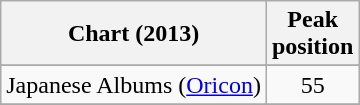<table class="wikitable sortable">
<tr>
<th>Chart (2013)</th>
<th>Peak<br> position</th>
</tr>
<tr>
</tr>
<tr>
</tr>
<tr>
<td>Japanese Albums (<a href='#'>Oricon</a>)</td>
<td style="text-align:center;">55</td>
</tr>
<tr>
</tr>
<tr>
</tr>
<tr>
</tr>
<tr>
</tr>
</table>
